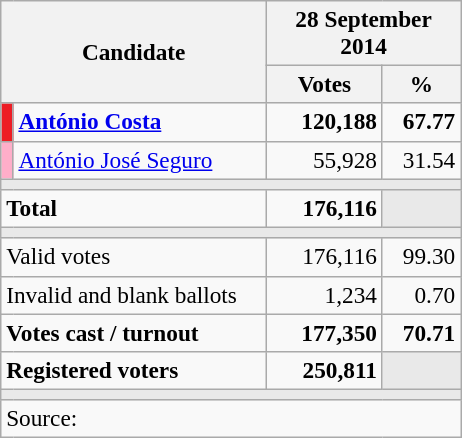<table class="wikitable" style="text-align:right; font-size:97%;">
<tr>
<th rowspan="2" colspan="2" width="170">Candidate</th>
<th colspan="2">28 September 2014</th>
</tr>
<tr>
<th width="70">Votes</th>
<th width="45">%</th>
</tr>
<tr>
<td width="1" style="color:inherit;background:#ed1c24"></td>
<td align="left"><strong><a href='#'>António Costa</a></strong></td>
<td><strong>120,188</strong></td>
<td><strong>67.77</strong></td>
</tr>
<tr>
<td style="color:inherit;background:#ffaec9"></td>
<td align="left"><a href='#'>António José Seguro</a></td>
<td>55,928</td>
<td>31.54</td>
</tr>
<tr>
<td colspan="4" bgcolor="#E9E9E9"></td>
</tr>
<tr style="font-weight:bold;">
<td align="left" colspan="2">Total</td>
<td>176,116</td>
<td bgcolor="#E9E9E9"></td>
</tr>
<tr>
<td colspan="4" bgcolor="#E9E9E9"></td>
</tr>
<tr>
<td align="left" colspan="2">Valid votes</td>
<td>176,116</td>
<td>99.30</td>
</tr>
<tr>
<td align="left" colspan="2">Invalid and blank ballots</td>
<td>1,234</td>
<td>0.70</td>
</tr>
<tr style="font-weight:bold;">
<td align="left" colspan="2">Votes cast / turnout</td>
<td>177,350</td>
<td>70.71</td>
</tr>
<tr style="font-weight:bold;">
<td align="left" colspan="2">Registered voters</td>
<td>250,811</td>
<td bgcolor="#E9E9E9"></td>
</tr>
<tr>
<td colspan="4" bgcolor="#E9E9E9"></td>
</tr>
<tr>
<td align="left" colspan="6">Source: </td>
</tr>
</table>
